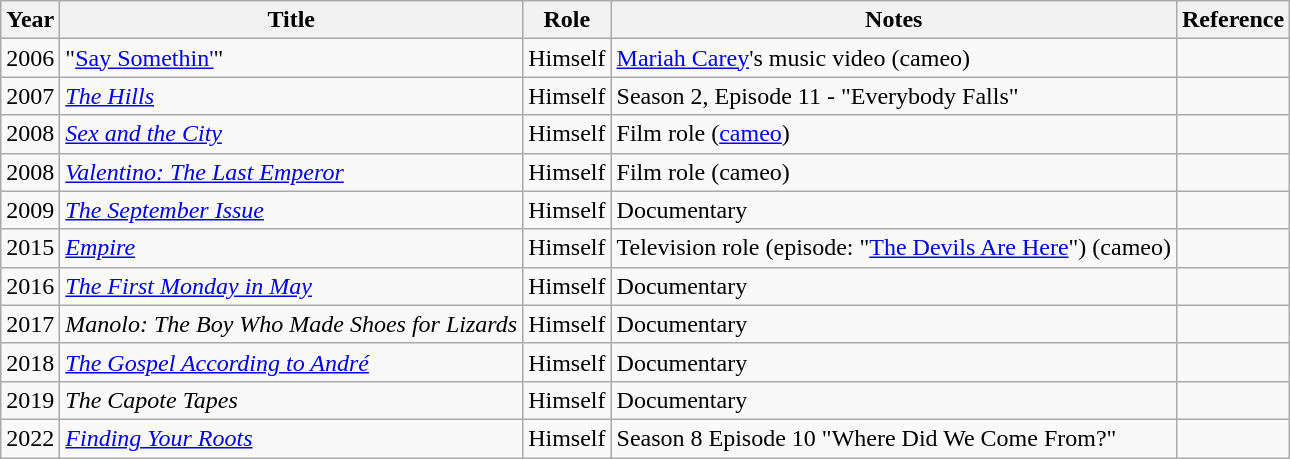<table class="wikitable sortable">
<tr>
<th>Year</th>
<th>Title</th>
<th>Role</th>
<th class="unsortable">Notes</th>
<th class="unsortable">Reference</th>
</tr>
<tr>
<td>2006</td>
<td>"<a href='#'>Say Somethin'</a>"</td>
<td>Himself</td>
<td><a href='#'>Mariah Carey</a>'s music video (cameo)</td>
<td></td>
</tr>
<tr>
<td>2007</td>
<td><a href='#'><em>The Hills</em></a></td>
<td>Himself</td>
<td>Season 2, Episode 11 - "Everybody Falls"</td>
<td></td>
</tr>
<tr>
<td>2008</td>
<td><em><a href='#'>Sex and the City</a></em></td>
<td>Himself</td>
<td>Film role (<a href='#'>cameo</a>)</td>
<td></td>
</tr>
<tr>
<td>2008</td>
<td><em><a href='#'>Valentino: The Last Emperor</a></em></td>
<td>Himself</td>
<td>Film role (cameo)</td>
<td></td>
</tr>
<tr>
<td>2009</td>
<td><em><a href='#'>The September Issue</a></em></td>
<td>Himself</td>
<td>Documentary</td>
<td></td>
</tr>
<tr>
<td>2015</td>
<td><em><a href='#'>Empire</a></em></td>
<td>Himself</td>
<td>Television role (episode: "<a href='#'>The Devils Are Here</a>") (cameo)</td>
<td></td>
</tr>
<tr>
<td>2016</td>
<td><em><a href='#'>The First Monday in May</a></em></td>
<td>Himself</td>
<td>Documentary</td>
<td></td>
</tr>
<tr>
<td>2017</td>
<td><em>Manolo: The Boy Who Made Shoes for Lizards</em></td>
<td>Himself</td>
<td>Documentary</td>
<td></td>
</tr>
<tr>
<td>2018</td>
<td><em><a href='#'>The Gospel According to André</a></em></td>
<td>Himself</td>
<td>Documentary</td>
<td></td>
</tr>
<tr>
<td>2019</td>
<td><em>The Capote Tapes</em></td>
<td>Himself</td>
<td>Documentary</td>
<td></td>
</tr>
<tr>
<td>2022</td>
<td><em><a href='#'>Finding Your Roots</a></em></td>
<td>Himself</td>
<td>Season 8 Episode 10 "Where Did We Come From?"</td>
<td></td>
</tr>
</table>
